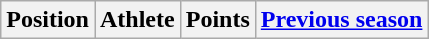<table class="wikitable">
<tr>
<th>Position</th>
<th>Athlete</th>
<th>Points</th>
<th><a href='#'>Previous season</a><br></th>
</tr>
</table>
